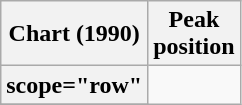<table class="wikitable sortable plainrowheaders" style="text-align:center">
<tr>
<th scope="col">Chart (1990)</th>
<th scope="col">Peak<br>position</th>
</tr>
<tr>
<th>scope="row"</th>
</tr>
<tr>
</tr>
</table>
